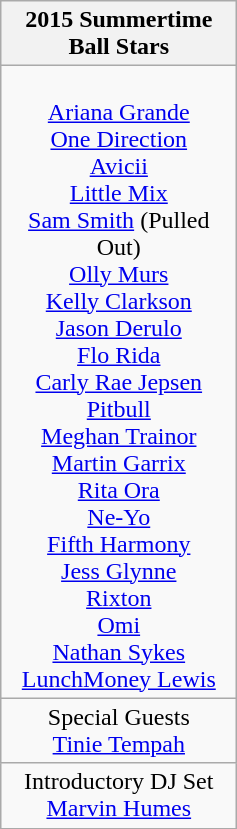<table class="wikitable">
<tr>
<th>2015 Summertime Ball Stars</th>
</tr>
<tr>
<td style="text-align:center; vertical-align:top; width:150px;"><br><a href='#'>Ariana Grande</a>
<br><a href='#'>One Direction</a>
<br><a href='#'>Avicii</a>
<br><a href='#'>Little Mix</a>
<br><a href='#'>Sam Smith</a> (Pulled Out)
<br><a href='#'>Olly Murs</a>
<br><a href='#'>Kelly Clarkson</a>
<br><a href='#'>Jason Derulo</a>
<br><a href='#'>Flo Rida</a>
<br><a href='#'>Carly Rae Jepsen</a> 
<br><a href='#'>Pitbull</a>
<br><a href='#'>Meghan Trainor</a>
<br><a href='#'>Martin Garrix</a>
<br><a href='#'>Rita Ora</a>
<br><a href='#'>Ne-Yo</a>
<br><a href='#'>Fifth Harmony</a>
<br><a href='#'>Jess Glynne</a>
<br><a href='#'>Rixton</a>
<br><a href='#'>Omi</a>
<br><a href='#'>Nathan Sykes</a>
<br><a href='#'>LunchMoney Lewis</a></td>
</tr>
<tr>
<td style="text-align:center; vertical-align:top; width:150px;">Special Guests<br><a href='#'>Tinie Tempah</a></td>
</tr>
<tr>
<td style="text-align:center; vertical-align:top; width:150px;">Introductory DJ Set<br><a href='#'>Marvin Humes</a></td>
</tr>
</table>
